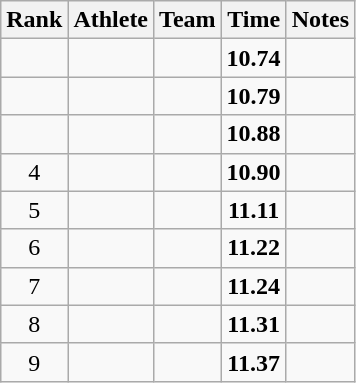<table class="wikitable sortable" style="text-align:center">
<tr>
<th>Rank</th>
<th>Athlete</th>
<th>Team</th>
<th>Time</th>
<th>Notes</th>
</tr>
<tr>
<td></td>
<td align=left></td>
<td></td>
<td><strong>10.74</strong></td>
<td></td>
</tr>
<tr>
<td></td>
<td align=left></td>
<td></td>
<td><strong>10.79</strong></td>
<td></td>
</tr>
<tr>
<td></td>
<td align=left></td>
<td></td>
<td><strong>10.88</strong></td>
<td></td>
</tr>
<tr>
<td>4</td>
<td align=left></td>
<td></td>
<td><strong>10.90</strong></td>
<td></td>
</tr>
<tr>
<td>5</td>
<td align=left></td>
<td></td>
<td><strong>11.11</strong></td>
<td></td>
</tr>
<tr>
<td>6</td>
<td align=left></td>
<td></td>
<td><strong>11.22</strong></td>
<td></td>
</tr>
<tr>
<td>7</td>
<td align=left></td>
<td></td>
<td><strong>11.24</strong></td>
<td></td>
</tr>
<tr>
<td>8</td>
<td align=left></td>
<td></td>
<td><strong>11.31</strong></td>
<td></td>
</tr>
<tr>
<td>9</td>
<td align=left></td>
<td></td>
<td><strong>11.37</strong></td>
<td></td>
</tr>
</table>
